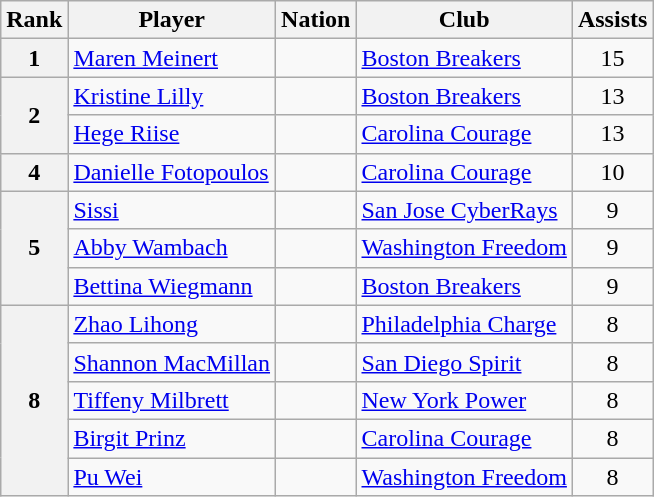<table class="wikitable">
<tr>
<th>Rank</th>
<th>Player</th>
<th>Nation</th>
<th>Club</th>
<th>Assists</th>
</tr>
<tr>
<th>1</th>
<td><a href='#'>Maren Meinert</a></td>
<td></td>
<td><a href='#'>Boston Breakers</a></td>
<td style="text-align:center;">15</td>
</tr>
<tr>
<th rowspan="2">2</th>
<td><a href='#'>Kristine Lilly</a></td>
<td></td>
<td><a href='#'>Boston Breakers</a></td>
<td style="text-align:center;">13</td>
</tr>
<tr>
<td><a href='#'>Hege Riise</a></td>
<td></td>
<td><a href='#'>Carolina Courage</a></td>
<td style="text-align:center;">13</td>
</tr>
<tr>
<th>4</th>
<td><a href='#'>Danielle Fotopoulos</a></td>
<td></td>
<td><a href='#'>Carolina Courage</a></td>
<td style="text-align:center;">10</td>
</tr>
<tr>
<th rowspan="3">5</th>
<td><a href='#'>Sissi</a></td>
<td></td>
<td><a href='#'>San Jose CyberRays</a></td>
<td style="text-align:center;">9</td>
</tr>
<tr>
<td><a href='#'>Abby Wambach</a></td>
<td></td>
<td><a href='#'>Washington Freedom</a></td>
<td style="text-align:center;">9</td>
</tr>
<tr>
<td><a href='#'>Bettina Wiegmann</a></td>
<td></td>
<td><a href='#'>Boston Breakers</a></td>
<td style="text-align:center;">9</td>
</tr>
<tr>
<th rowspan="5">8</th>
<td><a href='#'>Zhao Lihong</a></td>
<td></td>
<td><a href='#'>Philadelphia Charge</a></td>
<td style="text-align:center;">8</td>
</tr>
<tr>
<td><a href='#'>Shannon MacMillan</a></td>
<td></td>
<td><a href='#'>San Diego Spirit</a></td>
<td style="text-align:center;">8</td>
</tr>
<tr>
<td><a href='#'>Tiffeny Milbrett</a></td>
<td></td>
<td><a href='#'>New York Power</a></td>
<td style="text-align:center;">8</td>
</tr>
<tr>
<td><a href='#'>Birgit Prinz</a></td>
<td></td>
<td><a href='#'>Carolina Courage</a></td>
<td style="text-align:center;">8</td>
</tr>
<tr>
<td><a href='#'>Pu Wei</a></td>
<td></td>
<td><a href='#'>Washington Freedom</a></td>
<td style="text-align:center;">8</td>
</tr>
</table>
